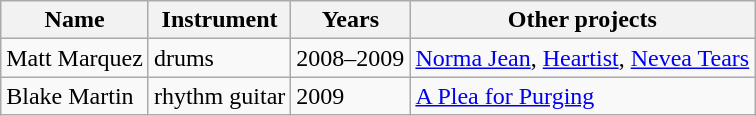<table class="wikitable">
<tr>
<th>Name</th>
<th>Instrument</th>
<th>Years</th>
<th>Other projects</th>
</tr>
<tr>
<td>Matt Marquez</td>
<td>drums</td>
<td>2008–2009</td>
<td><a href='#'>Norma Jean</a>, <a href='#'>Heartist</a>, <a href='#'>Nevea Tears</a></td>
</tr>
<tr>
<td>Blake Martin</td>
<td>rhythm guitar</td>
<td>2009</td>
<td><a href='#'>A Plea for Purging</a></td>
</tr>
</table>
